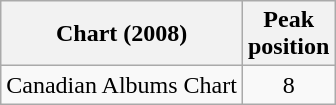<table class="wikitable">
<tr>
<th>Chart (2008)</th>
<th>Peak<br>position</th>
</tr>
<tr>
<td>Canadian Albums Chart</td>
<td style="text-align:center;">8</td>
</tr>
</table>
